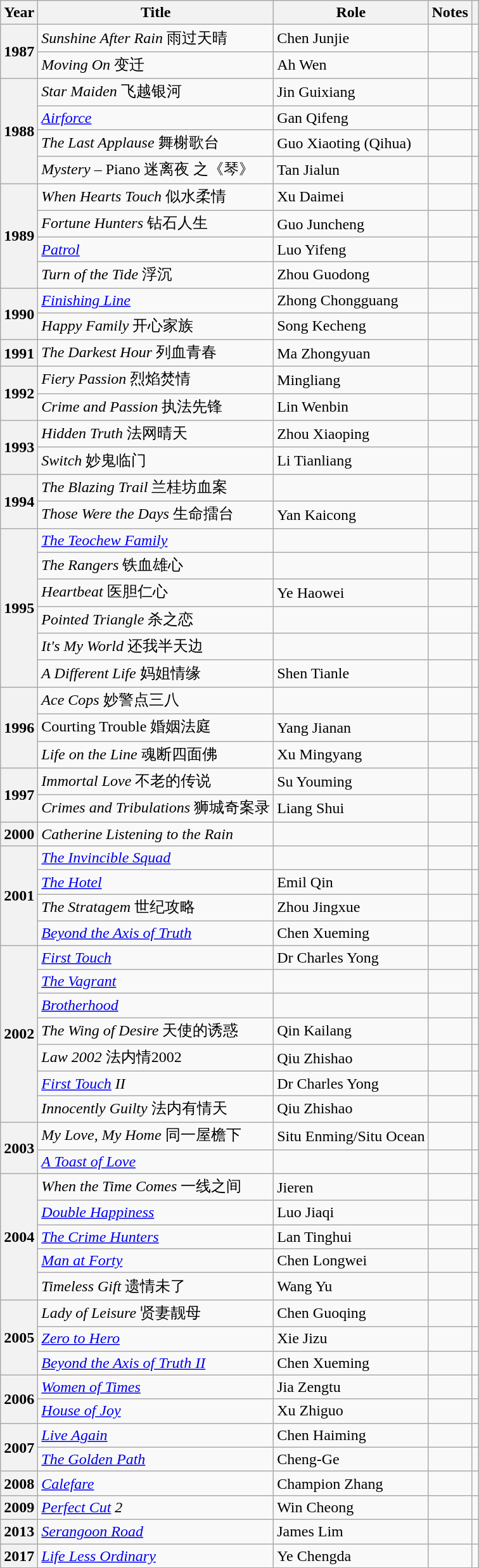<table class="wikitable sortable plainrowheaders">
<tr>
<th scope="col">Year</th>
<th scope="col">Title</th>
<th scope="col">Role</th>
<th scope="col" class="unsortable">Notes</th>
<th scope="col" class="unsortable"></th>
</tr>
<tr>
<th scope="row" rowspan="2">1987</th>
<td><em>Sunshine After Rain</em> 雨过天晴</td>
<td>Chen Junjie</td>
<td></td>
<td></td>
</tr>
<tr>
<td><em>Moving On</em> 变迁</td>
<td>Ah Wen</td>
<td></td>
<td></td>
</tr>
<tr>
<th scope="row" rowspan="4">1988</th>
<td><em>Star Maiden</em> 飞越银河</td>
<td>Jin Guixiang</td>
<td></td>
<td></td>
</tr>
<tr>
<td><em><a href='#'>Airforce</a></em></td>
<td>Gan Qifeng</td>
<td></td>
<td></td>
</tr>
<tr>
<td><em>The Last Applause</em> 舞榭歌台</td>
<td>Guo Xiaoting (Qihua)</td>
<td></td>
<td></td>
</tr>
<tr>
<td><em>Mystery</em> – Piano 迷离夜 之《琴》</td>
<td>Tan Jialun</td>
<td></td>
<td></td>
</tr>
<tr>
<th scope="row" rowspan="4">1989</th>
<td><em>When Hearts Touch</em> 似水柔情</td>
<td>Xu Daimei</td>
<td></td>
<td></td>
</tr>
<tr>
<td><em>Fortune Hunters</em> 钻石人生</td>
<td>Guo Juncheng</td>
<td></td>
<td></td>
</tr>
<tr>
<td><em><a href='#'>Patrol</a></em></td>
<td>Luo Yifeng</td>
<td></td>
<td></td>
</tr>
<tr>
<td><em>Turn of the Tide</em> 浮沉</td>
<td>Zhou Guodong</td>
<td></td>
<td></td>
</tr>
<tr>
<th scope="row" rowspan="2">1990</th>
<td><em><a href='#'>Finishing Line</a></em></td>
<td>Zhong Chongguang</td>
<td></td>
<td></td>
</tr>
<tr>
<td><em>Happy Family</em> 开心家族</td>
<td>Song Kecheng</td>
<td></td>
<td></td>
</tr>
<tr>
<th scope="row">1991</th>
<td><em>The Darkest Hour</em> 列血青春</td>
<td>Ma Zhongyuan</td>
<td></td>
<td></td>
</tr>
<tr>
<th scope="row" rowspan="2">1992</th>
<td><em>Fiery Passion</em> 烈焰焚情</td>
<td>Mingliang</td>
<td></td>
<td></td>
</tr>
<tr>
<td><em>Crime and Passion</em> 执法先锋</td>
<td>Lin Wenbin</td>
<td></td>
<td></td>
</tr>
<tr>
<th scope="row" rowspan="2">1993</th>
<td><em>Hidden Truth</em> 法网晴天</td>
<td>Zhou Xiaoping</td>
<td></td>
<td></td>
</tr>
<tr>
<td><em>Switch</em> 妙鬼临门</td>
<td>Li Tianliang</td>
<td></td>
<td></td>
</tr>
<tr>
<th scope="row" rowspan="2">1994</th>
<td><em>The Blazing Trail</em> 兰桂坊血案</td>
<td></td>
<td></td>
<td></td>
</tr>
<tr>
<td><em>Those Were the Days</em> 生命擂台</td>
<td>Yan Kaicong</td>
<td></td>
<td></td>
</tr>
<tr>
<th scope="row" rowspan="6">1995</th>
<td><em><a href='#'>The Teochew Family</a></em></td>
<td></td>
<td></td>
<td></td>
</tr>
<tr>
<td><em>The Rangers</em> 铁血雄心</td>
<td></td>
<td></td>
<td></td>
</tr>
<tr>
<td><em>Heartbeat</em> 医胆仁心</td>
<td>Ye Haowei</td>
<td></td>
<td></td>
</tr>
<tr>
<td><em>Pointed Triangle</em> 杀之恋</td>
<td></td>
<td></td>
<td></td>
</tr>
<tr>
<td><em>It's My World</em> 还我半天边</td>
<td></td>
<td></td>
<td></td>
</tr>
<tr>
<td><em>A Different Life</em> 妈姐情缘</td>
<td>Shen Tianle</td>
<td></td>
<td></td>
</tr>
<tr>
<th scope="row" rowspan="3">1996</th>
<td><em>Ace Cops</em> 妙警点三八</td>
<td></td>
<td></td>
<td></td>
</tr>
<tr>
<td>Courting Trouble 婚姻法庭</td>
<td>Yang Jianan</td>
<td></td>
<td></td>
</tr>
<tr>
<td><em>Life on the Line</em> 魂断四面佛</td>
<td>Xu Mingyang</td>
<td></td>
<td></td>
</tr>
<tr>
<th scope="row" rowspan="2">1997</th>
<td><em>Immortal Love</em> 不老的传说</td>
<td>Su Youming</td>
<td></td>
<td></td>
</tr>
<tr>
<td><em>Crimes and Tribulations</em> 狮城奇案录</td>
<td>Liang Shui</td>
<td></td>
<td></td>
</tr>
<tr>
<th scope="row">2000</th>
<td><em>Catherine Listening to the Rain</em></td>
<td></td>
<td></td>
<td></td>
</tr>
<tr>
<th scope="row" rowspan="4">2001</th>
<td><em><a href='#'>The Invincible Squad</a></em></td>
<td></td>
<td></td>
<td></td>
</tr>
<tr>
<td><em><a href='#'>The Hotel</a></em></td>
<td>Emil Qin</td>
<td></td>
<td></td>
</tr>
<tr>
<td><em>The Stratagem</em> 世纪攻略</td>
<td>Zhou Jingxue</td>
<td></td>
<td></td>
</tr>
<tr>
<td><em><a href='#'>Beyond the Axis of Truth</a></em></td>
<td>Chen Xueming</td>
<td></td>
<td></td>
</tr>
<tr>
<th scope="row" rowspan="7">2002</th>
<td><em><a href='#'>First Touch</a></em></td>
<td>Dr Charles Yong</td>
<td></td>
<td></td>
</tr>
<tr>
<td><em><a href='#'>The Vagrant</a></em></td>
<td></td>
<td></td>
<td></td>
</tr>
<tr>
<td><em><a href='#'>Brotherhood</a></em></td>
<td></td>
<td></td>
<td></td>
</tr>
<tr>
<td><em>The Wing of Desire</em> 天使的诱惑</td>
<td>Qin Kailang</td>
<td></td>
<td></td>
</tr>
<tr>
<td><em>Law 2002</em> 法内情2002</td>
<td>Qiu Zhishao</td>
<td></td>
<td></td>
</tr>
<tr>
<td><em><a href='#'>First Touch</a> II</em></td>
<td>Dr Charles Yong</td>
<td></td>
<td></td>
</tr>
<tr>
<td><em>Innocently Guilty</em> 法内有情天</td>
<td>Qiu Zhishao</td>
<td></td>
<td></td>
</tr>
<tr>
<th scope="row" rowspan="2">2003</th>
<td><em>My Love, My Home</em> 同一屋檐下</td>
<td>Situ Enming/Situ Ocean</td>
<td></td>
<td></td>
</tr>
<tr>
<td><em><a href='#'>A Toast of Love</a></em></td>
<td></td>
<td></td>
<td></td>
</tr>
<tr>
<th scope="row" rowspan="5">2004</th>
<td><em>When the Time Comes</em> 一线之间</td>
<td>Jieren</td>
<td></td>
<td></td>
</tr>
<tr>
<td><em><a href='#'>Double Happiness</a></em></td>
<td>Luo Jiaqi</td>
<td></td>
<td></td>
</tr>
<tr>
<td><em><a href='#'>The Crime Hunters</a></em></td>
<td>Lan Tinghui</td>
<td></td>
<td></td>
</tr>
<tr>
<td><em><a href='#'>Man at Forty</a></em></td>
<td>Chen Longwei</td>
<td></td>
<td></td>
</tr>
<tr>
<td><em>Timeless Gift</em> 遗情未了</td>
<td>Wang Yu</td>
<td></td>
<td></td>
</tr>
<tr>
<th scope="row" rowspan="3">2005</th>
<td><em>Lady of Leisure</em> 贤妻靓母</td>
<td>Chen Guoqing</td>
<td></td>
<td></td>
</tr>
<tr>
<td><em><a href='#'>Zero to Hero</a></em></td>
<td>Xie Jizu</td>
<td></td>
<td></td>
</tr>
<tr>
<td><em><a href='#'>Beyond the Axis of Truth II</a></em></td>
<td>Chen Xueming</td>
<td></td>
<td></td>
</tr>
<tr>
<th scope="row" rowspan="2">2006</th>
<td><em><a href='#'>Women of Times</a></em></td>
<td>Jia Zengtu</td>
<td></td>
<td></td>
</tr>
<tr>
<td><em><a href='#'>House of Joy</a></em></td>
<td>Xu Zhiguo</td>
<td></td>
<td></td>
</tr>
<tr>
<th scope="row" rowspan="2">2007</th>
<td><em><a href='#'>Live Again</a></em></td>
<td>Chen Haiming</td>
<td></td>
<td></td>
</tr>
<tr>
<td><em><a href='#'>The Golden Path</a></em></td>
<td>Cheng-Ge</td>
<td></td>
<td></td>
</tr>
<tr>
<th scope="row">2008</th>
<td><em><a href='#'>Calefare</a></em></td>
<td>Champion Zhang</td>
<td></td>
<td></td>
</tr>
<tr>
<th scope="row">2009</th>
<td><em><a href='#'>Perfect Cut</a> 2</em></td>
<td>Win Cheong</td>
<td></td>
<td></td>
</tr>
<tr>
<th scope="row">2013</th>
<td><em><a href='#'>Serangoon Road</a></em></td>
<td>James Lim</td>
<td></td>
<td></td>
</tr>
<tr>
<th scope="row">2017</th>
<td><em><a href='#'>Life Less Ordinary</a></em></td>
<td>Ye Chengda</td>
<td></td>
<td></td>
</tr>
</table>
